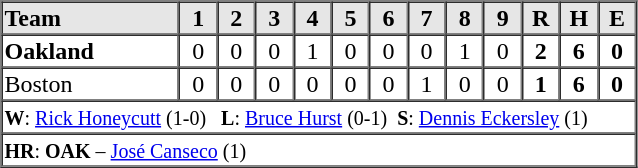<table border=1 cellspacing=0 width=425 style="margin-left:3em;">
<tr style="text-align:center; background-color:#e6e6e6;">
<th align=left width=28%>Team</th>
<th width=6%>1</th>
<th width=6%>2</th>
<th width=6%>3</th>
<th width=6%>4</th>
<th width=6%>5</th>
<th width=6%>6</th>
<th width=6%>7</th>
<th width=6%>8</th>
<th width=6%>9</th>
<th width=6%>R</th>
<th width=6%>H</th>
<th width=6%>E</th>
</tr>
<tr style="text-align:center;">
<td align=left><strong>Oakland</strong></td>
<td>0</td>
<td>0</td>
<td>0</td>
<td>1</td>
<td>0</td>
<td>0</td>
<td>0</td>
<td>1</td>
<td>0</td>
<td><strong>2</strong></td>
<td><strong>6</strong></td>
<td><strong>0</strong></td>
</tr>
<tr style="text-align:center;">
<td align=left>Boston</td>
<td>0</td>
<td>0</td>
<td>0</td>
<td>0</td>
<td>0</td>
<td>0</td>
<td>1</td>
<td>0</td>
<td>0</td>
<td><strong>1</strong></td>
<td><strong>6</strong></td>
<td><strong>0</strong></td>
</tr>
<tr style="text-align:left;">
<td colspan=13><small><strong>W</strong>: <a href='#'>Rick Honeycutt</a> (1-0)   <strong>L</strong>: <a href='#'>Bruce Hurst</a> (0-1)  <strong>S</strong>: <a href='#'>Dennis Eckersley</a> (1)</small></td>
</tr>
<tr style="text-align:left;">
<td colspan=13><small><strong>HR</strong>: <strong>OAK</strong> – <a href='#'>José Canseco</a> (1)</small></td>
</tr>
</table>
